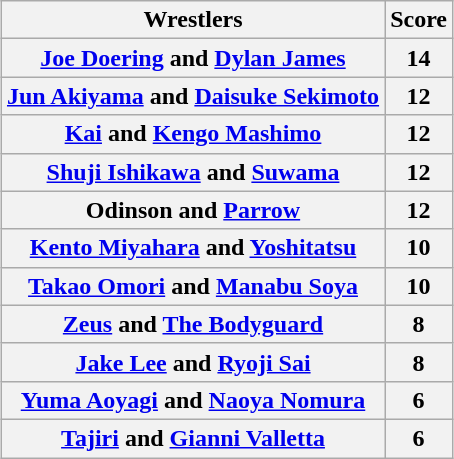<table class="wikitable" style="margin: 1em auto 1em auto">
<tr>
<th>Wrestlers</th>
<th>Score</th>
</tr>
<tr>
<th><a href='#'>Joe Doering</a> and <a href='#'>Dylan James</a></th>
<th>14</th>
</tr>
<tr>
<th><a href='#'>Jun Akiyama</a> and <a href='#'>Daisuke Sekimoto</a></th>
<th>12</th>
</tr>
<tr>
<th><a href='#'>Kai</a> and <a href='#'>Kengo Mashimo</a></th>
<th>12</th>
</tr>
<tr>
<th><a href='#'>Shuji Ishikawa</a> and <a href='#'>Suwama</a></th>
<th>12</th>
</tr>
<tr>
<th>Odinson and <a href='#'>Parrow</a></th>
<th>12</th>
</tr>
<tr>
<th><a href='#'>Kento Miyahara</a> and <a href='#'>Yoshitatsu</a></th>
<th>10</th>
</tr>
<tr>
<th><a href='#'>Takao Omori</a> and <a href='#'>Manabu Soya</a></th>
<th>10</th>
</tr>
<tr>
<th><a href='#'>Zeus</a> and <a href='#'>The Bodyguard</a></th>
<th>8</th>
</tr>
<tr>
<th><a href='#'>Jake Lee</a> and <a href='#'>Ryoji Sai</a></th>
<th>8</th>
</tr>
<tr>
<th><a href='#'>Yuma Aoyagi</a> and <a href='#'>Naoya Nomura</a></th>
<th>6</th>
</tr>
<tr>
<th><a href='#'>Tajiri</a> and <a href='#'>Gianni Valletta</a></th>
<th>6</th>
</tr>
</table>
